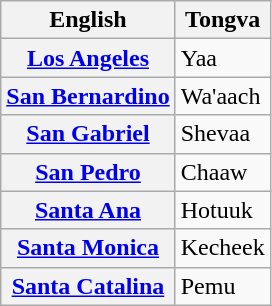<table class="wikitable">
<tr>
<th c=eng>English</th>
<th c=tng>Tongva</th>
</tr>
<tr>
<th c=eng><a href='#'>Los Angeles</a></th>
<td c=tng>Yaa</td>
</tr>
<tr>
<th c=eng><a href='#'>San Bernardino</a></th>
<td c=tng>Wa'aach</td>
</tr>
<tr>
<th c=eng><a href='#'>San Gabriel</a></th>
<td c=tng>Shevaa</td>
</tr>
<tr>
<th c=eng><a href='#'>San Pedro</a></th>
<td c=tng>Chaaw</td>
</tr>
<tr>
<th c=eng><a href='#'>Santa Ana</a></th>
<td c=tng>Hotuuk</td>
</tr>
<tr>
<th c=eng><a href='#'>Santa Monica</a></th>
<td c=tng>Kecheek</td>
</tr>
<tr>
<th c=eng><a href='#'>Santa Catalina</a></th>
<td c=tng>Pemu</td>
</tr>
</table>
